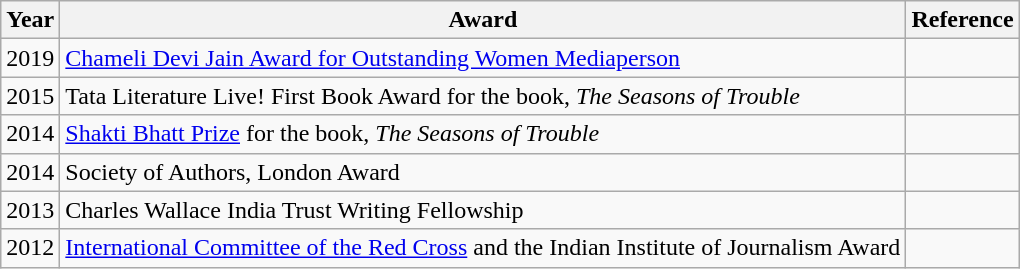<table class="wikitable">
<tr>
<th>Year</th>
<th>Award</th>
<th>Reference</th>
</tr>
<tr>
<td>2019</td>
<td><a href='#'>Chameli Devi Jain Award for Outstanding Women Mediaperson</a></td>
<td></td>
</tr>
<tr>
<td>2015</td>
<td>Tata Literature Live! First Book Award for the book, <em>The Seasons of Trouble</em></td>
<td></td>
</tr>
<tr>
<td>2014</td>
<td><a href='#'>Shakti Bhatt Prize</a> for the book, <em>The Seasons of Trouble</em></td>
<td></td>
</tr>
<tr>
<td>2014</td>
<td>Society of Authors, London Award</td>
<td></td>
</tr>
<tr>
<td>2013</td>
<td>Charles Wallace India Trust Writing Fellowship</td>
<td></td>
</tr>
<tr>
<td>2012</td>
<td><a href='#'>International Committee of the Red Cross</a> and the Indian Institute of Journalism Award</td>
<td></td>
</tr>
</table>
